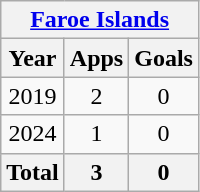<table class="wikitable" style="text-align:center">
<tr>
<th colspan=3><a href='#'>Faroe Islands</a></th>
</tr>
<tr>
<th>Year</th>
<th>Apps</th>
<th>Goals</th>
</tr>
<tr>
<td>2019</td>
<td>2</td>
<td>0</td>
</tr>
<tr>
<td>2024</td>
<td>1</td>
<td>0</td>
</tr>
<tr>
<th>Total</th>
<th>3</th>
<th>0</th>
</tr>
</table>
